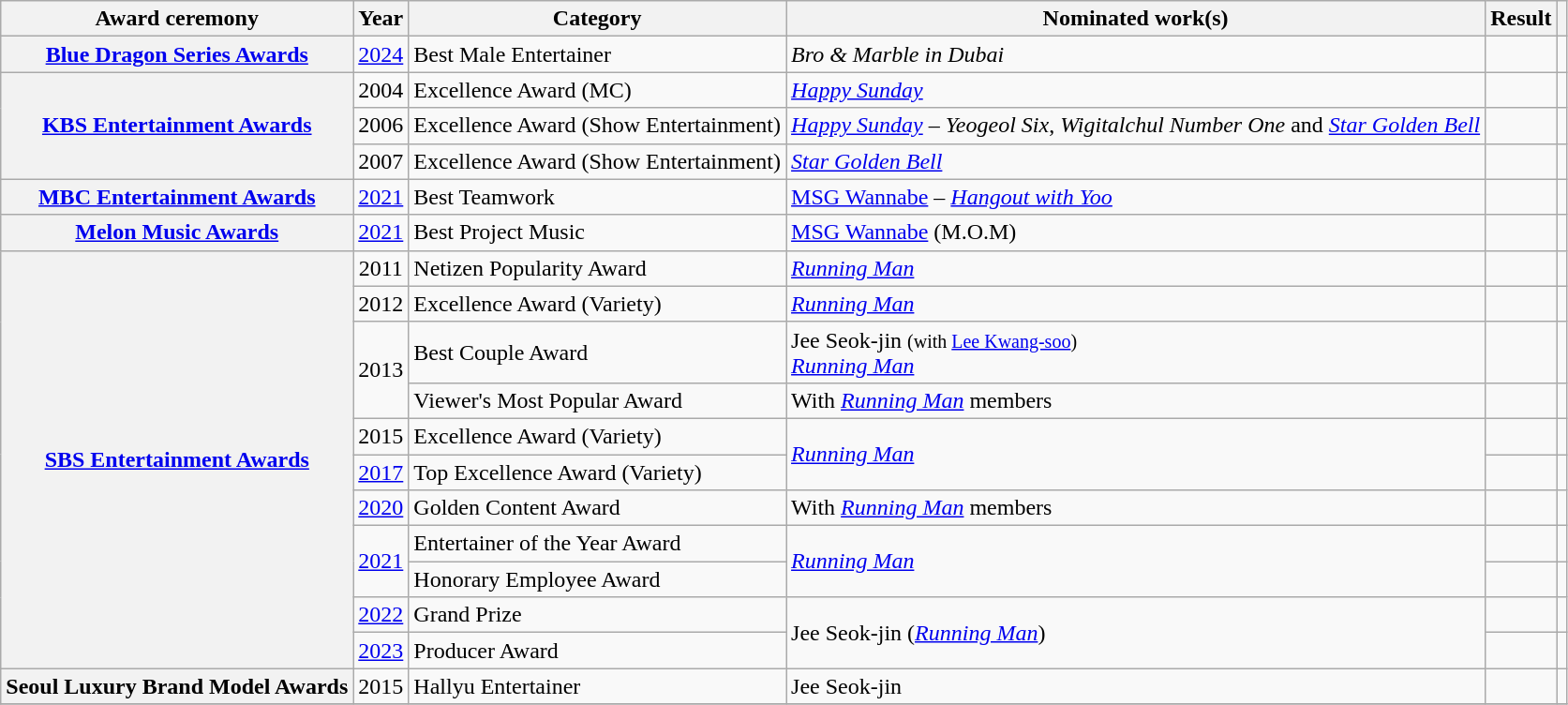<table class="wikitable sortable plainrowheaders">
<tr>
<th scope="col">Award ceremony </th>
<th scope="col">Year</th>
<th scope="col">Category</th>
<th scope="col">Nominated work(s)</th>
<th scope="col">Result</th>
<th scope="col"></th>
</tr>
<tr>
<th scope="row"><a href='#'>Blue Dragon Series Awards</a></th>
<td style="text-align:center"><a href='#'>2024</a></td>
<td>Best Male Entertainer</td>
<td><em>Bro & Marble in Dubai</em></td>
<td></td>
<td style="text-align:center"></td>
</tr>
<tr>
<th scope="row" rowspan="3"><a href='#'>KBS Entertainment Awards</a></th>
<td style="text-align:center">2004</td>
<td>Excellence Award (MC)</td>
<td><em><a href='#'>Happy Sunday</a></em></td>
<td></td>
<td style="text-align:center"></td>
</tr>
<tr>
<td style="text-align:center">2006</td>
<td>Excellence Award (Show Entertainment)</td>
<td><em><a href='#'>Happy Sunday</a> – Yeogeol Six</em>, <em>Wigitalchul Number One</em> and <em><a href='#'>Star Golden Bell</a></em></td>
<td></td>
<td style="text-align:center"></td>
</tr>
<tr>
<td style="text-align:center">2007</td>
<td>Excellence Award (Show Entertainment)</td>
<td><em><a href='#'>Star Golden Bell</a></em></td>
<td></td>
<td style="text-align:center"></td>
</tr>
<tr>
<th scope="row"><a href='#'>MBC Entertainment Awards</a></th>
<td style="text-align:center"><a href='#'>2021</a></td>
<td>Best Teamwork</td>
<td><a href='#'>MSG Wannabe</a> – <em><a href='#'>Hangout with Yoo</a></em></td>
<td></td>
<td style="text-align:center"></td>
</tr>
<tr>
<th scope="row"><a href='#'>Melon Music Awards</a></th>
<td style="text-align:center"><a href='#'>2021</a></td>
<td>Best Project Music</td>
<td><a href='#'>MSG Wannabe</a> (M.O.M)</td>
<td></td>
<td style="text-align:center"></td>
</tr>
<tr>
<th scope="row" rowspan="11"><a href='#'>SBS Entertainment Awards</a></th>
<td style="text-align:center">2011</td>
<td>Netizen Popularity Award</td>
<td><em><a href='#'>Running Man</a></em></td>
<td></td>
<td style="text-align:center"></td>
</tr>
<tr>
<td style="text-align:center">2012</td>
<td>Excellence Award (Variety)</td>
<td><em><a href='#'>Running Man</a></em></td>
<td></td>
<td style="text-align:center"></td>
</tr>
<tr>
<td rowspan="2" style="text-align:center">2013</td>
<td>Best Couple Award</td>
<td>Jee Seok-jin <small>(with <a href='#'>Lee Kwang-soo</a>)</small><br><em><a href='#'>Running Man</a></em></td>
<td></td>
<td style="text-align:center"></td>
</tr>
<tr>
<td>Viewer's Most Popular Award</td>
<td>With <em><a href='#'>Running Man</a></em> members</td>
<td></td>
<td style="text-align:center"></td>
</tr>
<tr>
<td style="text-align:center">2015</td>
<td>Excellence Award (Variety)</td>
<td rowspan="2"><em><a href='#'>Running Man</a></em></td>
<td></td>
<td style="text-align:center"></td>
</tr>
<tr>
<td style="text-align:center"><a href='#'>2017</a></td>
<td>Top Excellence Award (Variety)</td>
<td></td>
<td style="text-align:center"></td>
</tr>
<tr>
<td style="text-align:center"><a href='#'>2020</a></td>
<td>Golden Content Award</td>
<td>With <em><a href='#'>Running Man</a></em> members</td>
<td></td>
<td style="text-align:center"></td>
</tr>
<tr>
<td rowspan="2" style="text-align:center"><a href='#'>2021</a></td>
<td>Entertainer of the Year Award</td>
<td rowspan="2"><em><a href='#'>Running Man</a></em></td>
<td></td>
<td style="text-align:center"></td>
</tr>
<tr>
<td>Honorary Employee Award</td>
<td></td>
<td style="text-align:center"></td>
</tr>
<tr>
<td style="text-align:center"><a href='#'>2022</a></td>
<td>Grand Prize</td>
<td rowspan=2>Jee Seok-jin (<em><a href='#'>Running Man</a></em>)</td>
<td></td>
<td style="text-align:center"></td>
</tr>
<tr>
<td style="text-align:center"><a href='#'>2023</a></td>
<td>Producer Award</td>
<td></td>
<td style="text-align:center"></td>
</tr>
<tr>
<th scope="row">Seoul Luxury Brand Model Awards</th>
<td style="text-align:center">2015</td>
<td>Hallyu Entertainer</td>
<td>Jee Seok-jin</td>
<td></td>
<td style="text-align:center"></td>
</tr>
<tr>
</tr>
</table>
